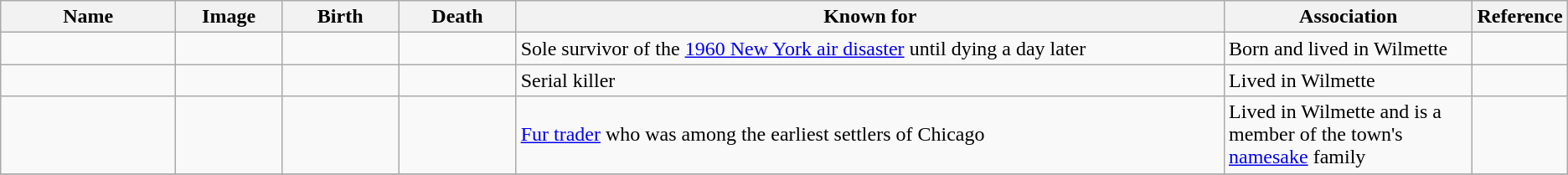<table class="wikitable sortable">
<tr>
<th scope="col" width="140">Name</th>
<th scope="col" width="80" class="unsortable">Image</th>
<th scope="col" width="90">Birth</th>
<th scope="col" width="90">Death</th>
<th scope="col" width="600" class="unsortable">Known for</th>
<th scope="col" width="200" class="unsortable">Association</th>
<th scope="col" width="30" class="unsortable">Reference</th>
</tr>
<tr>
<td></td>
<td></td>
<td align=right></td>
<td align=right></td>
<td>Sole survivor of the <a href='#'>1960 New York air disaster</a> until dying a day later</td>
<td>Born and lived in Wilmette</td>
<td align="center"></td>
</tr>
<tr>
<td></td>
<td></td>
<td align=right></td>
<td align=right></td>
<td>Serial killer</td>
<td>Lived in Wilmette</td>
<td align="center"></td>
</tr>
<tr>
<td></td>
<td></td>
<td align=right></td>
<td align=right></td>
<td><a href='#'>Fur trader</a> who was among the earliest settlers of Chicago</td>
<td>Lived in Wilmette and is a member of the town's <a href='#'>namesake</a> family</td>
<td align="center"></td>
</tr>
<tr Race Banon- Fictionalized character from Johnny Quest Cartoon is said to have been born in Wilmette, IL>
</tr>
</table>
